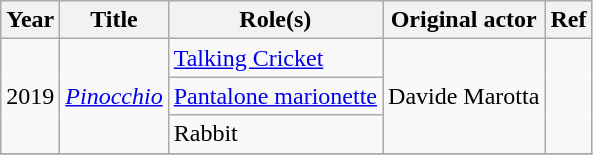<table class="wikitable plainrowheaders sortable">
<tr>
<th scope="col">Year</th>
<th scope="col">Title</th>
<th scope="col">Role(s)</th>
<th scope="col">Original actor</th>
<th scope="col" class="unsortable">Ref</th>
</tr>
<tr>
<td rowspan=3>2019</td>
<td rowspan=3><em><a href='#'>Pinocchio</a></em></td>
<td><a href='#'>Talking Cricket</a></td>
<td rowspan=3>Davide Marotta</td>
<td rowspan=3></td>
</tr>
<tr>
<td><a href='#'>Pantalone marionette</a></td>
</tr>
<tr>
<td>Rabbit</td>
</tr>
<tr>
</tr>
</table>
